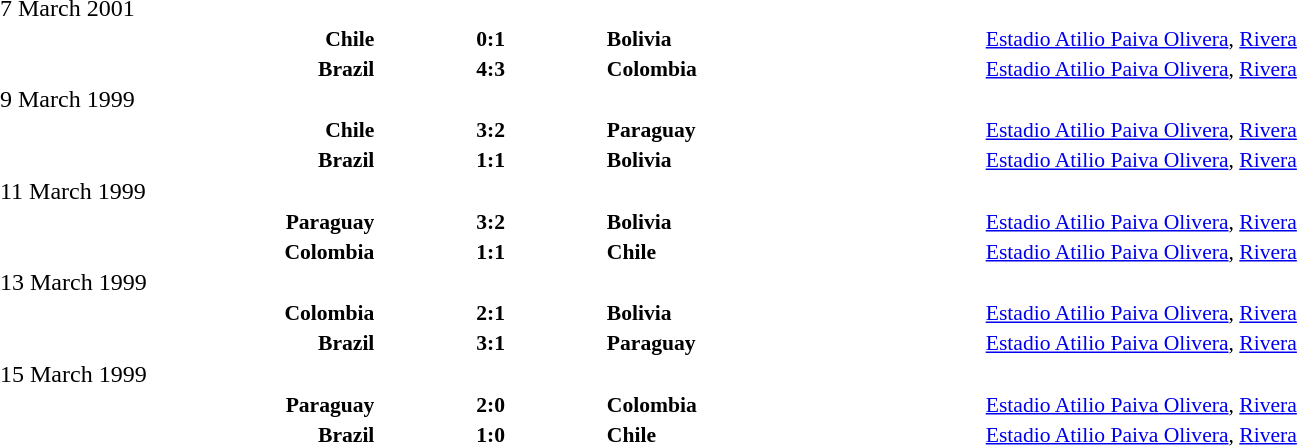<table width=100% cellspacing=1>
<tr>
<th width=20%></th>
<th width=12%></th>
<th width=20%></th>
<th width=33%></th>
</tr>
<tr>
<td>7 March 2001</td>
</tr>
<tr style=font-size:90%>
<td align=right><strong>Chile</strong></td>
<td align=center><strong>0:1</strong></td>
<td><strong>Bolivia</strong></td>
<td><a href='#'>Estadio Atilio Paiva Olivera</a>, <a href='#'>Rivera</a></td>
<td></td>
</tr>
<tr style=font-size:90%>
<td align=right><strong>Brazil</strong></td>
<td align=center><strong>4:3</strong></td>
<td><strong>Colombia</strong></td>
<td><a href='#'>Estadio Atilio Paiva Olivera</a>, <a href='#'>Rivera</a></td>
<td></td>
</tr>
<tr>
<td>9 March 1999</td>
</tr>
<tr style=font-size:90%>
<td align=right><strong>Chile</strong></td>
<td align=center><strong>3:2</strong></td>
<td><strong>Paraguay</strong></td>
<td><a href='#'>Estadio Atilio Paiva Olivera</a>, <a href='#'>Rivera</a></td>
<td></td>
</tr>
<tr style=font-size:90%>
<td align=right><strong>Brazil</strong></td>
<td align=center><strong>1:1</strong></td>
<td><strong>Bolivia</strong></td>
<td><a href='#'>Estadio Atilio Paiva Olivera</a>, <a href='#'>Rivera</a></td>
<td></td>
</tr>
<tr>
<td>11 March 1999</td>
</tr>
<tr style=font-size:90%>
<td align=right><strong>Paraguay</strong></td>
<td align=center><strong>3:2</strong></td>
<td><strong>Bolivia</strong></td>
<td><a href='#'>Estadio Atilio Paiva Olivera</a>, <a href='#'>Rivera</a></td>
<td></td>
</tr>
<tr style=font-size:90%>
<td align=right><strong>Colombia</strong></td>
<td align=center><strong>1:1</strong></td>
<td><strong>Chile</strong></td>
<td><a href='#'>Estadio Atilio Paiva Olivera</a>, <a href='#'>Rivera</a></td>
<td></td>
</tr>
<tr>
<td>13 March 1999</td>
</tr>
<tr style=font-size:90%>
<td align=right><strong>Colombia</strong></td>
<td align=center><strong>2:1</strong></td>
<td><strong>Bolivia</strong></td>
<td><a href='#'>Estadio Atilio Paiva Olivera</a>, <a href='#'>Rivera</a></td>
<td></td>
</tr>
<tr style=font-size:90%>
<td align=right><strong>Brazil</strong></td>
<td align=center><strong>3:1</strong></td>
<td><strong>Paraguay</strong></td>
<td><a href='#'>Estadio Atilio Paiva Olivera</a>, <a href='#'>Rivera</a></td>
<td></td>
</tr>
<tr>
<td>15 March 1999</td>
</tr>
<tr style=font-size:90%>
<td align=right><strong>Paraguay</strong></td>
<td align=center><strong>2:0</strong></td>
<td><strong>Colombia</strong></td>
<td><a href='#'>Estadio Atilio Paiva Olivera</a>, <a href='#'>Rivera</a></td>
<td></td>
</tr>
<tr style=font-size:90%>
<td align=right><strong>Brazil</strong></td>
<td align=center><strong>1:0</strong></td>
<td><strong>Chile</strong></td>
<td><a href='#'>Estadio Atilio Paiva Olivera</a>, <a href='#'>Rivera</a></td>
<td></td>
</tr>
</table>
